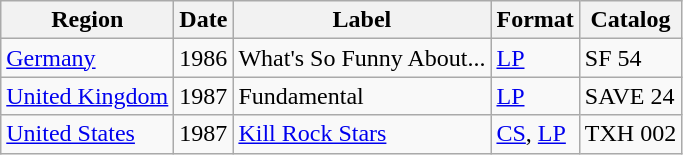<table class="wikitable">
<tr>
<th>Region</th>
<th>Date</th>
<th>Label</th>
<th>Format</th>
<th>Catalog</th>
</tr>
<tr>
<td><a href='#'>Germany</a></td>
<td>1986</td>
<td>What's So Funny About...</td>
<td><a href='#'>LP</a></td>
<td>SF 54</td>
</tr>
<tr>
<td><a href='#'>United Kingdom</a></td>
<td>1987</td>
<td>Fundamental</td>
<td><a href='#'>LP</a></td>
<td>SAVE 24</td>
</tr>
<tr>
<td><a href='#'>United States</a></td>
<td>1987</td>
<td><a href='#'>Kill Rock Stars</a></td>
<td><a href='#'>CS</a>, <a href='#'>LP</a></td>
<td>TXH 002</td>
</tr>
</table>
